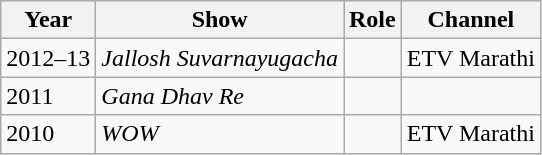<table class="wikitable sortable" style="font-size:100%">
<tr style="text-align:center;">
<th>Year</th>
<th>Show</th>
<th>Role</th>
<th>Channel</th>
</tr>
<tr>
<td>2012–13</td>
<td><em>Jallosh Suvarnayugacha</em></td>
<td></td>
<td>ETV Marathi</td>
</tr>
<tr>
<td>2011</td>
<td><em>Gana Dhav Re</em></td>
<td></td>
<td></td>
</tr>
<tr>
<td>2010</td>
<td><em>WOW</em></td>
<td></td>
<td>ETV Marathi</td>
</tr>
</table>
